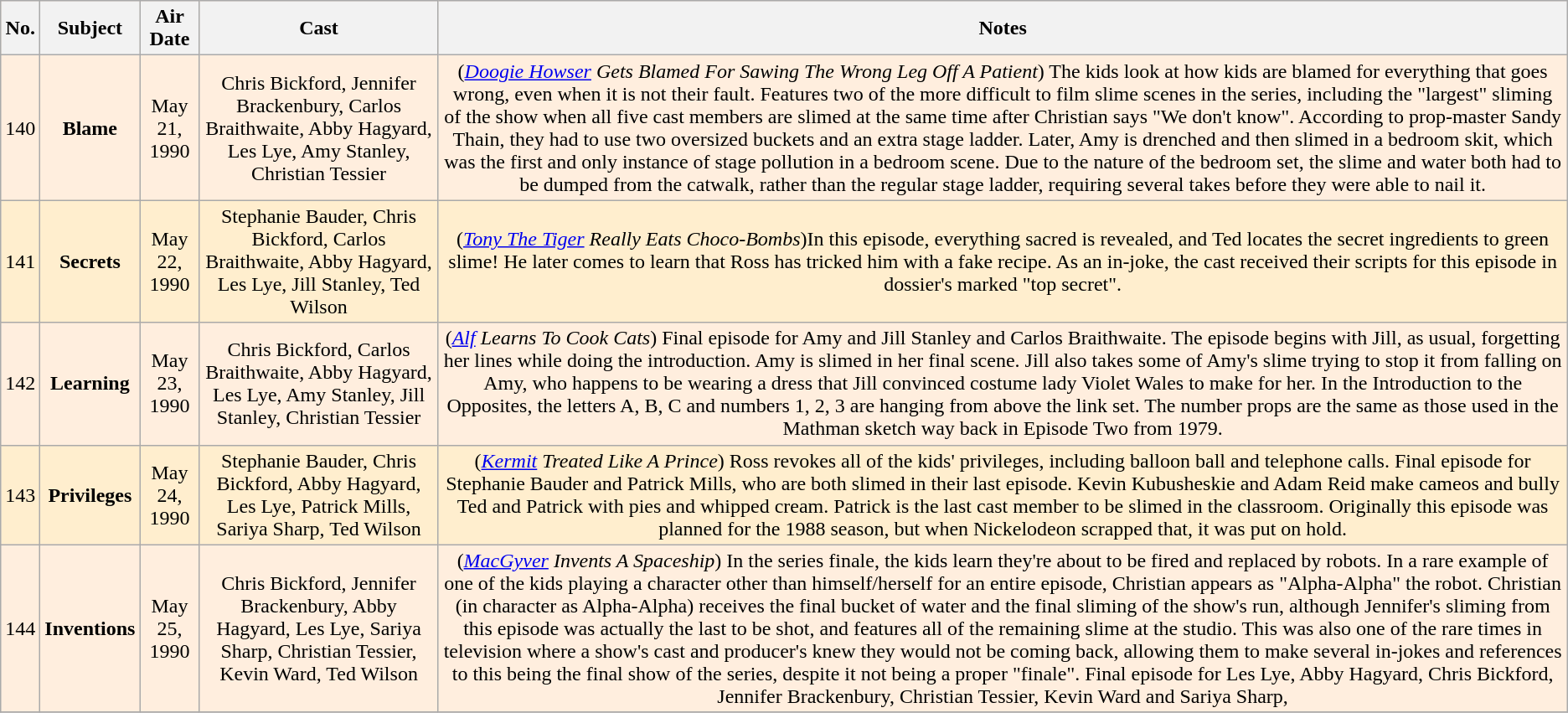<table class="wikitable" style="text-align:center; background:#FFEEDE">
<tr>
<th>No.</th>
<th>Subject</th>
<th>Air Date</th>
<th>Cast</th>
<th>Notes</th>
</tr>
<tr>
<td>140</td>
<td><strong>Blame</strong></td>
<td>May 21, 1990</td>
<td>Chris Bickford, Jennifer Brackenbury, Carlos Braithwaite, Abby Hagyard, Les Lye, Amy Stanley, Christian Tessier</td>
<td>(<em><a href='#'>Doogie Howser</a> Gets Blamed For Sawing The Wrong Leg Off A Patient</em>) The kids look at how kids are blamed for everything that goes wrong, even when it is not their fault. Features two of the more difficult to film slime scenes in the series, including the "largest" sliming of the show when all five cast members are slimed at the same time after Christian says "We don't know". According to prop-master Sandy Thain, they had to use two oversized buckets and an extra stage ladder. Later, Amy is drenched and then slimed in a bedroom skit, which was the first and only instance of stage pollution in a bedroom scene. Due to the nature of the bedroom set, the slime and water both had to be dumped from the catwalk, rather than the regular stage ladder, requiring several takes before they were able to nail it.</td>
</tr>
<tr bgcolor="FFEECE">
<td>141</td>
<td><strong>Secrets</strong></td>
<td>May 22, 1990</td>
<td>Stephanie Bauder, Chris Bickford, Carlos Braithwaite, Abby Hagyard, Les Lye, Jill Stanley, Ted Wilson</td>
<td>(<em><a href='#'>Tony The Tiger</a> Really Eats Choco-Bombs</em>)In this episode, everything sacred is revealed, and Ted locates the secret ingredients to green slime! He later comes to learn that Ross has tricked him with a fake recipe. As an in-joke, the cast received their scripts for this episode in dossier's marked "top secret".</td>
</tr>
<tr>
<td>142</td>
<td><strong>Learning</strong></td>
<td>May 23, 1990</td>
<td>Chris Bickford, Carlos Braithwaite, Abby Hagyard, Les Lye, Amy Stanley, Jill Stanley, Christian Tessier</td>
<td>(<em><a href='#'>Alf</a> Learns To Cook Cats</em>) Final episode for Amy and Jill Stanley and Carlos Braithwaite. The episode begins with Jill, as usual, forgetting her lines while doing the introduction. Amy is slimed in her final scene. Jill also takes some of Amy's slime trying to stop it from falling on Amy, who happens to be wearing a dress that Jill convinced costume lady Violet Wales to make for her. In the Introduction to the Opposites, the letters A, B, C and numbers 1, 2, 3 are hanging from above the link set. The number props are the same as those used in the Mathman sketch way back in Episode Two from 1979.</td>
</tr>
<tr bgcolor="FFEECE">
<td>143</td>
<td><strong>Privileges</strong></td>
<td>May 24, 1990</td>
<td>Stephanie Bauder, Chris Bickford, Abby Hagyard, Les Lye, Patrick Mills, Sariya Sharp, Ted Wilson</td>
<td>(<em><a href='#'>Kermit</a> Treated Like A Prince</em>) Ross revokes all of the kids' privileges, including balloon ball and telephone calls. Final episode for Stephanie Bauder and Patrick Mills, who are both slimed in their last episode. Kevin Kubusheskie and Adam Reid make cameos and bully Ted and Patrick with pies and whipped cream. Patrick is the last cast member to be slimed in the classroom. Originally this episode was planned for the 1988 season, but when Nickelodeon scrapped that, it was put on hold.</td>
</tr>
<tr>
<td>144</td>
<td><strong>Inventions</strong></td>
<td>May 25, 1990</td>
<td>Chris Bickford, Jennifer Brackenbury, Abby Hagyard, Les Lye, Sariya Sharp, Christian Tessier, Kevin Ward, Ted Wilson</td>
<td>(<em><a href='#'>MacGyver</a> Invents A Spaceship</em>) In the series finale, the kids learn they're about to be fired and replaced by robots. In a rare example of one of the kids playing a character other than himself/herself for an entire episode, Christian appears as "Alpha-Alpha" the robot. Christian (in character as Alpha-Alpha) receives the final bucket of water and the final sliming of the show's run, although Jennifer's sliming from this episode was actually the last to be shot, and features all of the remaining slime at the studio. This was also one of the rare times in television where a show's cast and producer's knew they would not be coming back, allowing them to make several in-jokes and references to this being the final show of the series, despite it not being a proper "finale". Final episode for Les Lye, Abby Hagyard, Chris Bickford, Jennifer Brackenbury, Christian Tessier, Kevin Ward and Sariya Sharp,</td>
</tr>
<tr bgcolor="FFEECE">
</tr>
</table>
